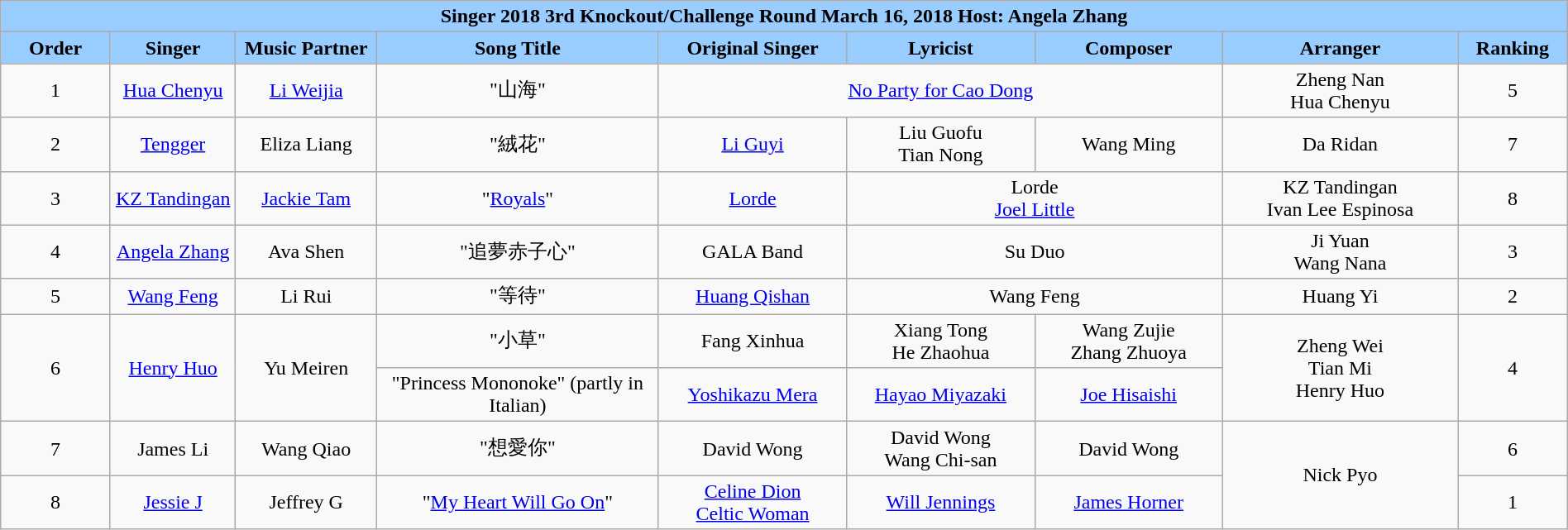<table class="wikitable sortable mw-collapsible" width="100%" style="text-align:center">
<tr align=center style="background:#99CCFF">
<td colspan="9"><div><strong>Singer 2018 3rd Knockout/Challenge Round March 16, 2018 Host: Angela Zhang</strong></div></td>
</tr>
<tr style="background:#99CCFF">
<td style="width:7%"><strong>Order</strong></td>
<td style="width:8%"><strong>Singer</strong></td>
<td style="width:9%"><strong>Music Partner</strong></td>
<td style="width:18%"><strong>Song Title</strong></td>
<td style="width:12%"><strong>Original Singer</strong></td>
<td style="width:12% "><strong>Lyricist</strong></td>
<td style="width:12%"><strong>Composer</strong></td>
<td style="width:15%"><strong>Arranger</strong></td>
<td style="width:7%"><strong>Ranking</strong></td>
</tr>
<tr>
<td>1</td>
<td><a href='#'>Hua Chenyu</a></td>
<td><a href='#'>Li Weijia</a></td>
<td>"山海"</td>
<td colspan="3"><a href='#'>No Party for Cao Dong</a></td>
<td>Zheng Nan<br>Hua Chenyu</td>
<td>5</td>
</tr>
<tr>
<td>2</td>
<td><a href='#'>Tengger</a></td>
<td>Eliza Liang</td>
<td>"絨花"</td>
<td><a href='#'>Li Guyi</a></td>
<td>Liu Guofu<br>Tian Nong</td>
<td>Wang Ming</td>
<td>Da Ridan</td>
<td>7</td>
</tr>
<tr>
<td>3</td>
<td><a href='#'>KZ Tandingan</a></td>
<td><a href='#'>Jackie Tam</a></td>
<td>"<a href='#'>Royals</a>"</td>
<td><a href='#'>Lorde</a></td>
<td colspan="2">Lorde<br><a href='#'>Joel Little</a></td>
<td>KZ Tandingan<br>Ivan Lee Espinosa</td>
<td>8</td>
</tr>
<tr>
<td>4</td>
<td><a href='#'>Angela Zhang</a></td>
<td>Ava Shen</td>
<td>"追夢赤子心"</td>
<td>GALA Band</td>
<td colspan="2">Su Duo</td>
<td>Ji Yuan<br>Wang Nana</td>
<td>3</td>
</tr>
<tr>
<td>5</td>
<td><a href='#'>Wang Feng</a></td>
<td>Li Rui</td>
<td>"等待"</td>
<td><a href='#'>Huang Qishan</a></td>
<td colspan="2">Wang Feng</td>
<td>Huang Yi</td>
<td>2</td>
</tr>
<tr>
<td rowspan="2">6</td>
<td rowspan="2"><a href='#'>Henry Huo</a></td>
<td rowspan="2">Yu Meiren</td>
<td>"小草"</td>
<td>Fang Xinhua</td>
<td>Xiang Tong<br>He Zhaohua</td>
<td>Wang Zujie<br>Zhang Zhuoya</td>
<td rowspan="2">Zheng Wei<br>Tian Mi<br>Henry Huo</td>
<td rowspan="2">4</td>
</tr>
<tr>
<td>"Princess Mononoke" (partly in Italian)</td>
<td><a href='#'>Yoshikazu Mera</a></td>
<td><a href='#'>Hayao Miyazaki</a></td>
<td><a href='#'>Joe Hisaishi</a></td>
</tr>
<tr>
<td>7</td>
<td>James Li</td>
<td>Wang Qiao</td>
<td>"想愛你"</td>
<td>David Wong</td>
<td>David Wong <br> Wang Chi-san</td>
<td>David Wong</td>
<td rowspan="2">Nick Pyo</td>
<td>6</td>
</tr>
<tr>
<td>8</td>
<td><a href='#'>Jessie J</a></td>
<td>Jeffrey G</td>
<td>"<a href='#'>My Heart Will Go On</a>"</td>
<td><a href='#'>Celine Dion</a><br><a href='#'>Celtic Woman</a></td>
<td><a href='#'>Will Jennings</a></td>
<td><a href='#'>James Horner</a></td>
<td>1</td>
</tr>
</table>
